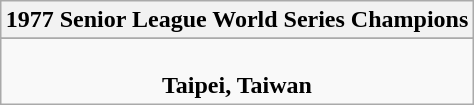<table class="wikitable" style="text-align: center; margin: 0 auto;">
<tr>
<th>1977 Senior League World Series Champions</th>
</tr>
<tr>
</tr>
<tr>
<td><br><strong>Taipei, Taiwan</strong></td>
</tr>
</table>
